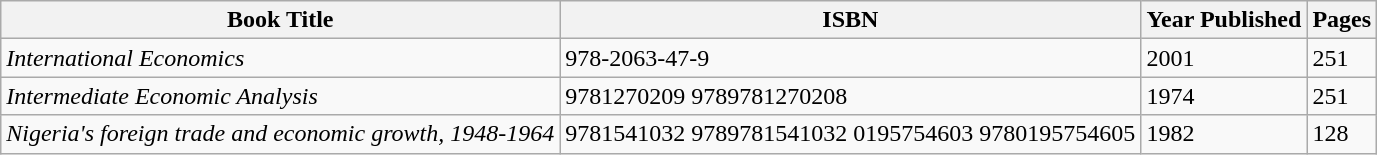<table class="wikitable">
<tr>
<th>Book Title</th>
<th>ISBN</th>
<th>Year Published</th>
<th>Pages</th>
</tr>
<tr>
<td><em>International Economics</em></td>
<td>978-2063-47-9</td>
<td>2001</td>
<td>251</td>
</tr>
<tr>
<td><em>Intermediate Economic Analysis</em></td>
<td>9781270209 9789781270208</td>
<td>1974</td>
<td>251</td>
</tr>
<tr>
<td><em>Nigeria's foreign trade and economic growth, 1948-1964</em></td>
<td>9781541032 9789781541032 0195754603 9780195754605</td>
<td>1982</td>
<td>128</td>
</tr>
</table>
